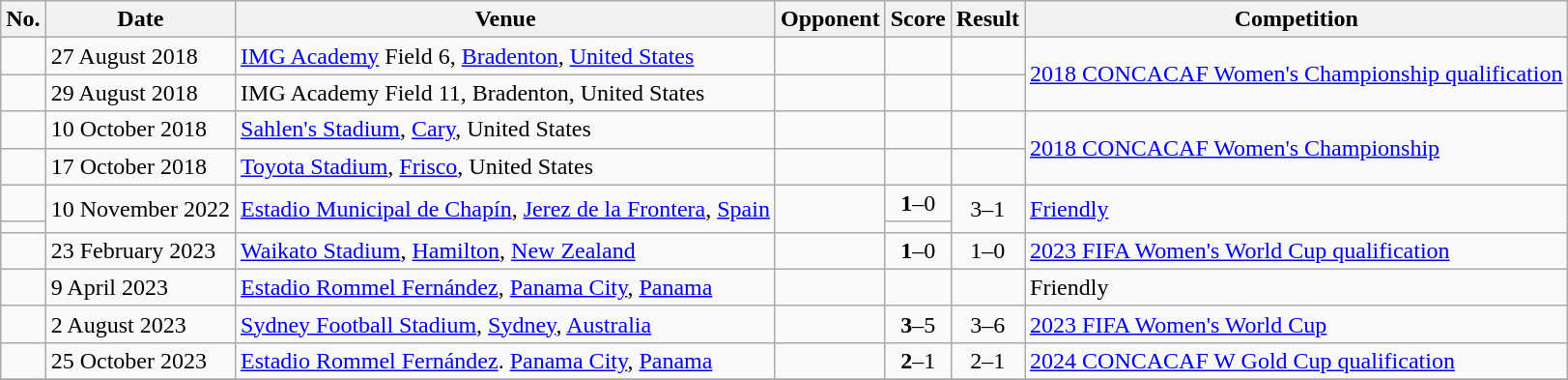<table class="wikitable">
<tr>
<th>No.</th>
<th>Date</th>
<th>Venue</th>
<th>Opponent</th>
<th>Score</th>
<th>Result</th>
<th>Competition</th>
</tr>
<tr>
<td></td>
<td>27 August 2018</td>
<td><a href='#'>IMG Academy</a> Field 6, <a href='#'>Bradenton</a>, <a href='#'>United States</a></td>
<td></td>
<td></td>
<td></td>
<td rowspan=2><a href='#'>2018 CONCACAF Women's Championship qualification</a></td>
</tr>
<tr>
<td></td>
<td>29 August 2018</td>
<td>IMG Academy Field 11, Bradenton, United States</td>
<td></td>
<td></td>
<td></td>
</tr>
<tr>
<td></td>
<td>10 October 2018</td>
<td><a href='#'>Sahlen's Stadium</a>, <a href='#'>Cary</a>, United States</td>
<td></td>
<td></td>
<td></td>
<td rowspan=2><a href='#'>2018 CONCACAF Women's Championship</a></td>
</tr>
<tr>
<td></td>
<td>17 October 2018</td>
<td><a href='#'>Toyota Stadium</a>, <a href='#'>Frisco</a>, United States</td>
<td></td>
<td></td>
<td></td>
</tr>
<tr>
<td></td>
<td rowspan=2>10 November 2022</td>
<td rowspan=2><a href='#'>Estadio Municipal de Chapín</a>, <a href='#'>Jerez de la Frontera</a>, <a href='#'>Spain</a></td>
<td rowspan=2></td>
<td align=center><strong>1</strong>–0</td>
<td rowspan=2 align=center>3–1</td>
<td rowspan=2><a href='#'>Friendly</a></td>
</tr>
<tr>
<td></td>
<td></td>
</tr>
<tr>
<td></td>
<td>23 February 2023</td>
<td><a href='#'>Waikato Stadium</a>, <a href='#'>Hamilton</a>, <a href='#'>New Zealand</a></td>
<td></td>
<td align=center><strong>1</strong>–0</td>
<td align=center>1–0</td>
<td><a href='#'>2023 FIFA Women's World Cup qualification</a></td>
</tr>
<tr>
<td></td>
<td>9 April 2023</td>
<td><a href='#'>Estadio Rommel Fernández</a>, <a href='#'>Panama City</a>, <a href='#'>Panama</a></td>
<td></td>
<td></td>
<td></td>
<td>Friendly</td>
</tr>
<tr>
<td></td>
<td>2 August 2023</td>
<td><a href='#'>Sydney Football Stadium</a>, <a href='#'>Sydney</a>, <a href='#'>Australia</a></td>
<td></td>
<td align=center><strong>3</strong>–5</td>
<td align=center>3–6</td>
<td><a href='#'>2023 FIFA Women's World Cup</a></td>
</tr>
<tr>
<td></td>
<td>25 October 2023</td>
<td><a href='#'>Estadio Rommel Fernández</a>. <a href='#'>Panama City</a>, <a href='#'>Panama</a></td>
<td></td>
<td align=center><strong>2</strong>–1</td>
<td align=center>2–1</td>
<td><a href='#'>2024 CONCACAF W Gold Cup qualification</a></td>
</tr>
<tr>
</tr>
</table>
